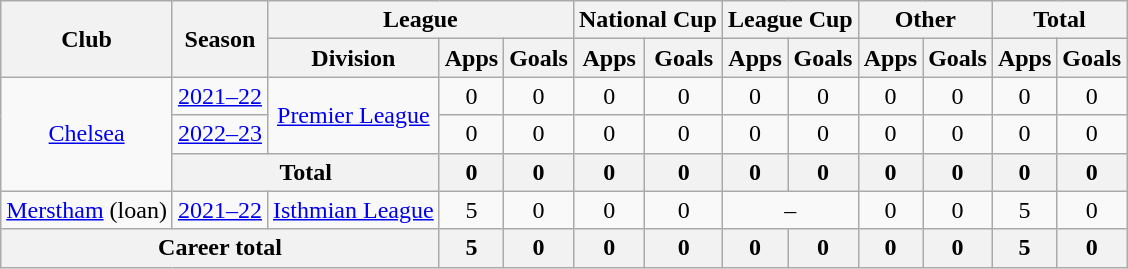<table class="wikitable" style="text-align: center">
<tr>
<th rowspan="2">Club</th>
<th rowspan="2">Season</th>
<th colspan="3">League</th>
<th colspan="2">National Cup</th>
<th colspan="2">League Cup</th>
<th colspan="2">Other</th>
<th colspan="2">Total</th>
</tr>
<tr>
<th>Division</th>
<th>Apps</th>
<th>Goals</th>
<th>Apps</th>
<th>Goals</th>
<th>Apps</th>
<th>Goals</th>
<th>Apps</th>
<th>Goals</th>
<th>Apps</th>
<th>Goals</th>
</tr>
<tr>
<td rowspan="3"><a href='#'>Chelsea</a></td>
<td><a href='#'>2021–22</a></td>
<td rowspan="2"><a href='#'>Premier League</a></td>
<td>0</td>
<td>0</td>
<td>0</td>
<td>0</td>
<td>0</td>
<td>0</td>
<td>0</td>
<td>0</td>
<td>0</td>
<td>0</td>
</tr>
<tr>
<td><a href='#'>2022–23</a></td>
<td>0</td>
<td>0</td>
<td>0</td>
<td>0</td>
<td>0</td>
<td>0</td>
<td>0</td>
<td>0</td>
<td>0</td>
<td>0</td>
</tr>
<tr>
<th colspan="2"><strong>Total</strong></th>
<th>0</th>
<th>0</th>
<th>0</th>
<th>0</th>
<th>0</th>
<th>0</th>
<th>0</th>
<th>0</th>
<th>0</th>
<th>0</th>
</tr>
<tr>
<td><a href='#'>Merstham</a> (loan)</td>
<td><a href='#'>2021–22</a></td>
<td><a href='#'>Isthmian League</a></td>
<td>5</td>
<td>0</td>
<td>0</td>
<td>0</td>
<td colspan="2">–</td>
<td>0</td>
<td>0</td>
<td>5</td>
<td>0</td>
</tr>
<tr>
<th colspan="3"><strong>Career total</strong></th>
<th>5</th>
<th>0</th>
<th>0</th>
<th>0</th>
<th>0</th>
<th>0</th>
<th>0</th>
<th>0</th>
<th>5</th>
<th>0</th>
</tr>
</table>
